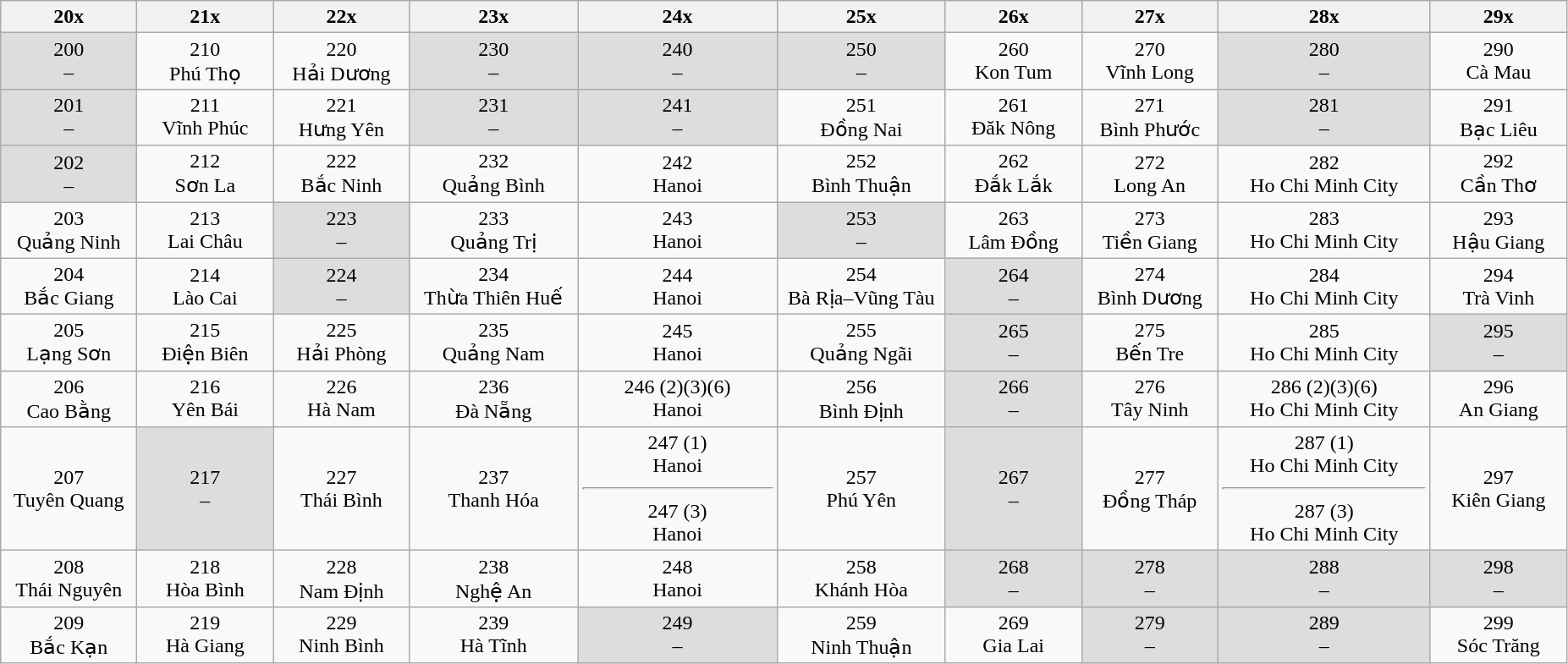<table class="wikitable" width=auto style="text-align: center;">
<tr>
<th width=100px>20x</th>
<th width=100px>21x</th>
<th width=100px>22x</th>
<th width=125px>23x</th>
<th width=150px>24x</th>
<th width=125px>25x</th>
<th width=100px>26x</th>
<th width=100px>27x</th>
<th width=160px>28x</th>
<th width=100px>29x</th>
</tr>
<tr>
<td style="background: #ddd;">200<br>–</td>
<td>210<br>Phú Thọ</td>
<td>220<br>Hải Dương</td>
<td style="background: #ddd;">230<br>–</td>
<td style="background: #ddd;">240<br>–</td>
<td style="background: #ddd;">250<br>–</td>
<td>260<br>Kon Tum</td>
<td>270<br>Vĩnh Long</td>
<td style="background: #ddd;">280<br>–</td>
<td>290<br>Cà Mau</td>
</tr>
<tr>
<td style="background: #ddd;">201<br>–</td>
<td>211<br>Vĩnh Phúc</td>
<td>221<br>Hưng Yên</td>
<td style="background: #ddd;">231<br>–</td>
<td style="background: #ddd;">241<br>–</td>
<td>251<br>Đồng Nai</td>
<td>261<br>Đăk Nông</td>
<td>271<br>Bình Phước</td>
<td style="background: #ddd;">281<br>–</td>
<td>291<br>Bạc Liêu</td>
</tr>
<tr>
<td style="background: #ddd;">202<br>–</td>
<td>212<br>Sơn La</td>
<td>222<br>Bắc Ninh</td>
<td>232<br>Quảng Bình</td>
<td>242<br>Hanoi<br></td>
<td>252<br>Bình Thuận</td>
<td>262<br>Đắk Lắk</td>
<td>272<br>Long An</td>
<td>282<br>Ho Chi Minh City<br></td>
<td>292<br>Cần Thơ</td>
</tr>
<tr>
<td>203<br>Quảng Ninh</td>
<td>213<br>Lai Châu</td>
<td style="background: #ddd;">223<br>–</td>
<td>233<br>Quảng Trị</td>
<td>243<br>Hanoi<br></td>
<td style="background: #ddd;">253<br>–</td>
<td>263<br>Lâm Đồng</td>
<td>273<br>Tiền Giang</td>
<td>283<br>Ho Chi Minh City<br></td>
<td>293<br>Hậu Giang</td>
</tr>
<tr>
<td>204<br>Bắc Giang</td>
<td>214<br>Lào Cai</td>
<td style="background: #ddd;">224<br>–</td>
<td>234<br>Thừa Thiên Huế</td>
<td>244<br>Hanoi<br></td>
<td>254<br>Bà Rịa–Vũng Tàu</td>
<td style="background: #ddd;">264<br>–</td>
<td>274<br>Bình Dương</td>
<td>284<br>Ho Chi Minh City<br></td>
<td>294<br>Trà Vinh</td>
</tr>
<tr>
<td>205<br>Lạng Sơn</td>
<td>215<br>Điện Biên</td>
<td>225<br>Hải Phòng</td>
<td>235<br>Quảng Nam</td>
<td>245<br>Hanoi<br></td>
<td>255<br>Quảng Ngãi</td>
<td style="background: #ddd;">265<br>–</td>
<td>275<br>Bến Tre</td>
<td>285<br>Ho Chi Minh City<br></td>
<td style="background: #ddd;">295<br>–</td>
</tr>
<tr>
<td>206<br>Cao Bằng</td>
<td>216<br>Yên Bái</td>
<td>226<br>Hà Nam</td>
<td>236<br>Đà Nẵng</td>
<td>246 (2)(3)(6)<br>Hanoi<br></td>
<td>256<br>Bình Định</td>
<td style="background: #ddd;">266<br>–</td>
<td>276<br>Tây Ninh</td>
<td>286 (2)(3)(6)<br>Ho Chi Minh City<br></td>
<td>296<br>An Giang</td>
</tr>
<tr>
<td>207<br>Tuyên Quang</td>
<td style="background: #ddd;">217<br>–</td>
<td>227<br>Thái Bình</td>
<td>237<br>Thanh Hóa</td>
<td>247 (1)<br>Hanoi<br><hr>247 (3)<br>Hanoi<br></td>
<td>257<br>Phú Yên</td>
<td style="background: #ddd;">267<br>–</td>
<td>277<br>Đồng Tháp</td>
<td>287 (1)<br>Ho Chi Minh City<br><hr>287 (3)<br>Ho Chi Minh City<br></td>
<td>297<br>Kiên Giang</td>
</tr>
<tr>
<td>208<br>Thái Nguyên</td>
<td>218<br>Hòa Bình</td>
<td>228<br>Nam Định</td>
<td>238<br>Nghệ An</td>
<td>248<br>Hanoi<br></td>
<td>258<br>Khánh Hòa</td>
<td style="background: #ddd;">268<br>–</td>
<td style="background: #ddd;">278<br>–</td>
<td style="background: #ddd;">288<br>–</td>
<td style="background: #ddd;">298<br>–</td>
</tr>
<tr>
<td>209<br>Bắc Kạn</td>
<td>219<br>Hà Giang</td>
<td>229<br>Ninh Bình</td>
<td>239<br>Hà Tĩnh</td>
<td style="background: #ddd;">249<br>–</td>
<td>259<br>Ninh Thuận</td>
<td>269<br>Gia Lai</td>
<td style="background: #ddd;">279<br>–</td>
<td style="background: #ddd;">289<br>–</td>
<td>299<br>Sóc Trăng</td>
</tr>
</table>
